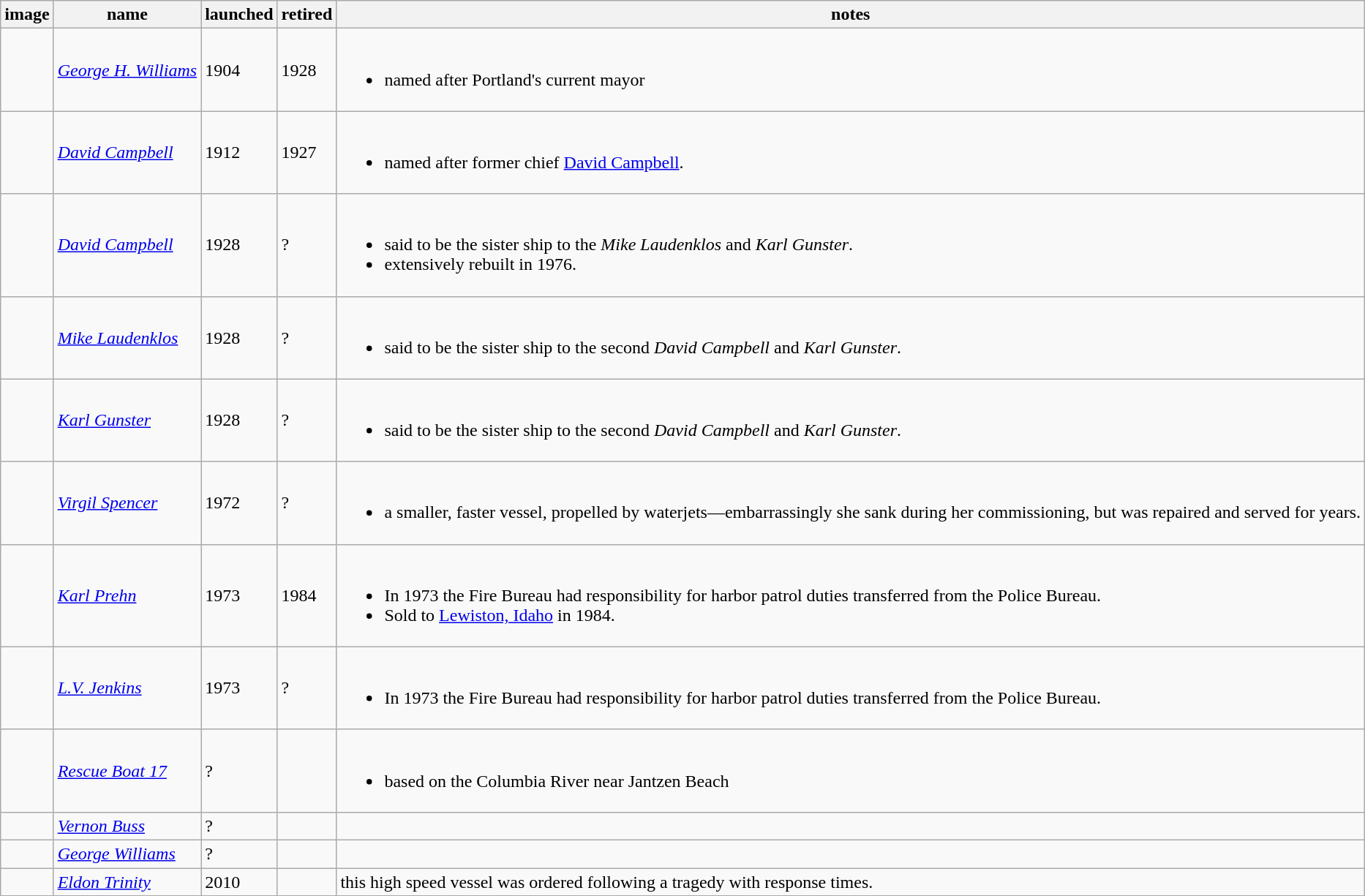<table class="wikitable sortable">
<tr>
<th>image</th>
<th>name</th>
<th>launched</th>
<th>retired</th>
<th>notes</th>
</tr>
<tr>
<td></td>
<td><a href='#'><em>George H. Williams</em></a></td>
<td>1904</td>
<td>1928</td>
<td><br><ul><li>named after Portland's current mayor</li></ul></td>
</tr>
<tr>
<td></td>
<td><a href='#'><em>David Campbell</em></a></td>
<td>1912</td>
<td>1927</td>
<td><br><ul><li>named after former chief <a href='#'>David Campbell</a>.</li></ul></td>
</tr>
<tr>
<td></td>
<td><a href='#'><em>David Campbell</em></a></td>
<td>1928</td>
<td>?</td>
<td><br><ul><li>said to be the sister ship to the <em>Mike Laudenklos</em> and <em>Karl Gunster</em>.</li><li>extensively rebuilt in 1976.</li></ul></td>
</tr>
<tr>
<td></td>
<td><em><a href='#'>Mike Laudenklos</a></em></td>
<td>1928</td>
<td>?</td>
<td><br><ul><li>said to be the sister ship to the second <em>David Campbell</em> and <em>Karl Gunster</em>.</li></ul></td>
</tr>
<tr>
<td></td>
<td><em><a href='#'>Karl Gunster</a></em></td>
<td>1928</td>
<td>?</td>
<td><br><ul><li>said to be the sister ship to the second <em>David Campbell</em> and <em>Karl Gunster</em>.</li></ul></td>
</tr>
<tr>
<td></td>
<td><em><a href='#'>Virgil Spencer</a></em></td>
<td>1972</td>
<td>?</td>
<td><br><ul><li>a smaller, faster vessel, propelled by waterjets—embarrassingly she sank during her commissioning, but was repaired and served for years.</li></ul></td>
</tr>
<tr>
<td></td>
<td><em><a href='#'>Karl Prehn</a></em></td>
<td>1973</td>
<td>1984</td>
<td><br><ul><li>In 1973 the Fire Bureau had responsibility for harbor patrol duties transferred from the Police Bureau.</li><li>Sold to <a href='#'>Lewiston, Idaho</a> in 1984.</li></ul></td>
</tr>
<tr>
<td></td>
<td><em><a href='#'>L.V. Jenkins</a></em></td>
<td>1973</td>
<td>?</td>
<td><br><ul><li>In 1973 the Fire Bureau had responsibility for harbor patrol duties transferred from the Police Bureau.</li></ul></td>
</tr>
<tr>
<td></td>
<td><em><a href='#'>Rescue Boat 17</a></em></td>
<td>?</td>
<td></td>
<td><br><ul><li>based on the Columbia River near Jantzen Beach</li></ul></td>
</tr>
<tr>
<td></td>
<td><em><a href='#'>Vernon Buss</a></em></td>
<td>?</td>
<td></td>
<td></td>
</tr>
<tr>
<td></td>
<td><a href='#'><em>George Williams</em></a></td>
<td>?</td>
<td></td>
<td></td>
</tr>
<tr>
<td></td>
<td><em><a href='#'>Eldon Trinity</a></em></td>
<td>2010</td>
<td></td>
<td>this high speed vessel was ordered following a tragedy with response times.</td>
</tr>
</table>
